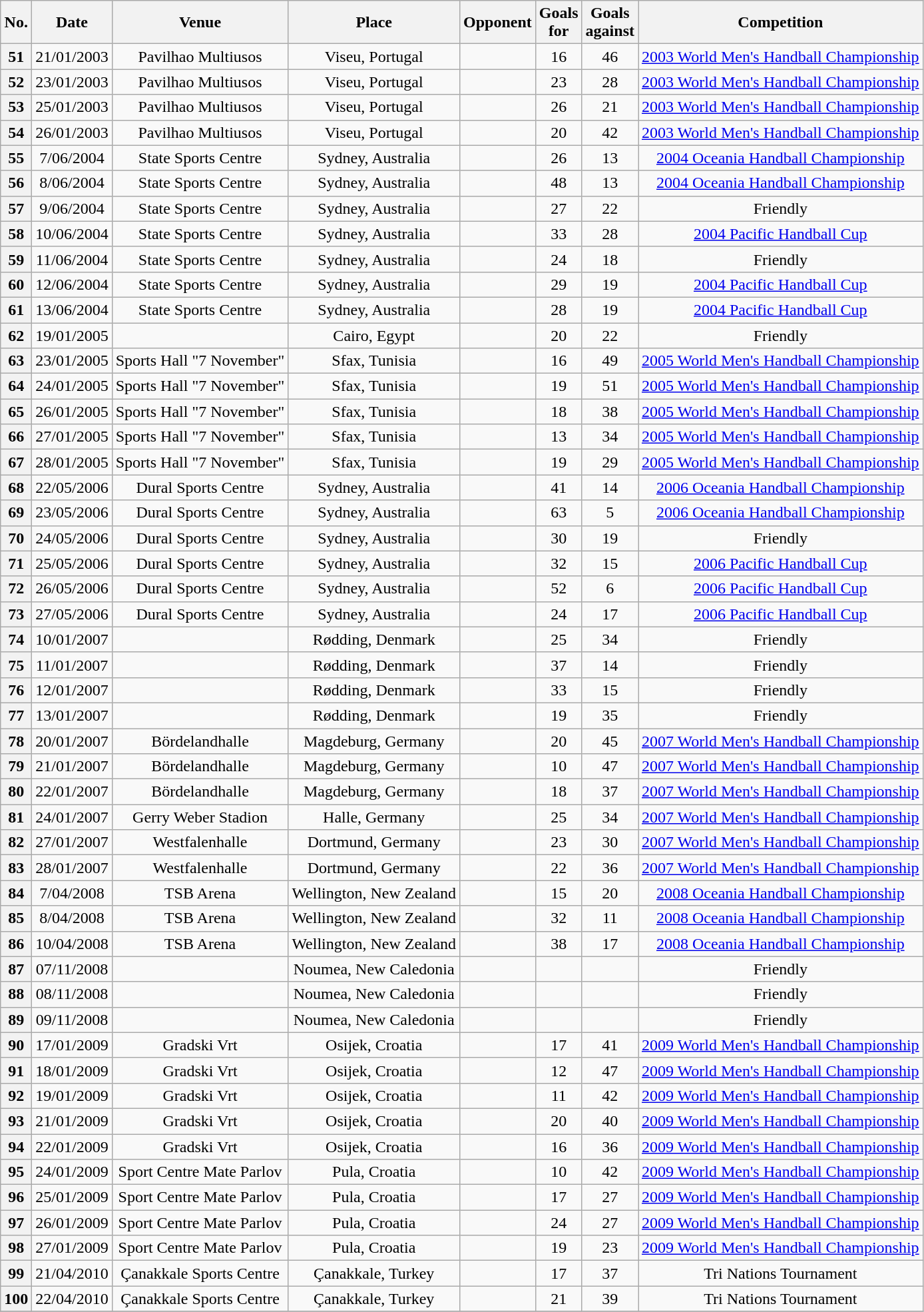<table class="wikitable" style="text-align: center;">
<tr>
<th>No.</th>
<th>Date</th>
<th>Venue</th>
<th>Place</th>
<th>Opponent</th>
<th>Goals <br>for</th>
<th>Goals <br>against</th>
<th>Competition</th>
</tr>
<tr>
<th>51</th>
<td>21/01/2003</td>
<td>Pavilhao Multiusos</td>
<td>Viseu, Portugal</td>
<td></td>
<td>16</td>
<td>46</td>
<td><a href='#'>2003 World Men's Handball Championship</a></td>
</tr>
<tr>
<th>52</th>
<td>23/01/2003</td>
<td>Pavilhao Multiusos</td>
<td>Viseu, Portugal</td>
<td></td>
<td>23</td>
<td>28</td>
<td><a href='#'>2003 World Men's Handball Championship</a></td>
</tr>
<tr>
<th>53</th>
<td>25/01/2003</td>
<td>Pavilhao Multiusos</td>
<td>Viseu, Portugal</td>
<td></td>
<td>26</td>
<td>21</td>
<td><a href='#'>2003 World Men's Handball Championship</a></td>
</tr>
<tr>
<th>54</th>
<td>26/01/2003</td>
<td>Pavilhao Multiusos</td>
<td>Viseu, Portugal</td>
<td></td>
<td>20</td>
<td>42</td>
<td><a href='#'>2003 World Men's Handball Championship</a></td>
</tr>
<tr>
<th>55</th>
<td>7/06/2004</td>
<td>State Sports Centre</td>
<td>Sydney, Australia</td>
<td></td>
<td>26</td>
<td>13</td>
<td><a href='#'>2004 Oceania Handball Championship</a></td>
</tr>
<tr>
<th>56</th>
<td>8/06/2004</td>
<td>State Sports Centre</td>
<td>Sydney, Australia</td>
<td></td>
<td>48</td>
<td>13</td>
<td><a href='#'>2004 Oceania Handball Championship</a></td>
</tr>
<tr>
<th>57</th>
<td>9/06/2004</td>
<td>State Sports Centre</td>
<td>Sydney, Australia</td>
<td></td>
<td>27</td>
<td>22</td>
<td>Friendly</td>
</tr>
<tr>
<th>58</th>
<td>10/06/2004</td>
<td>State Sports Centre</td>
<td>Sydney, Australia</td>
<td></td>
<td>33</td>
<td>28</td>
<td><a href='#'>2004 Pacific Handball Cup</a></td>
</tr>
<tr>
<th>59</th>
<td>11/06/2004</td>
<td>State Sports Centre</td>
<td>Sydney, Australia</td>
<td></td>
<td>24</td>
<td>18</td>
<td>Friendly</td>
</tr>
<tr>
<th>60</th>
<td>12/06/2004</td>
<td>State Sports Centre</td>
<td>Sydney, Australia</td>
<td></td>
<td>29</td>
<td>19</td>
<td><a href='#'>2004 Pacific Handball Cup</a></td>
</tr>
<tr>
<th>61</th>
<td>13/06/2004</td>
<td>State Sports Centre</td>
<td>Sydney, Australia</td>
<td></td>
<td>28</td>
<td>19</td>
<td><a href='#'>2004 Pacific Handball Cup</a></td>
</tr>
<tr>
<th>62</th>
<td>19/01/2005</td>
<td></td>
<td>Cairo, Egypt</td>
<td></td>
<td>20</td>
<td>22</td>
<td>Friendly</td>
</tr>
<tr>
<th>63</th>
<td>23/01/2005</td>
<td>Sports Hall "7 November"</td>
<td>Sfax, Tunisia</td>
<td></td>
<td>16</td>
<td>49</td>
<td><a href='#'>2005 World Men's Handball Championship</a></td>
</tr>
<tr>
<th>64</th>
<td>24/01/2005</td>
<td>Sports Hall "7 November"</td>
<td>Sfax, Tunisia</td>
<td></td>
<td>19</td>
<td>51</td>
<td><a href='#'>2005 World Men's Handball Championship</a></td>
</tr>
<tr>
<th>65</th>
<td>26/01/2005</td>
<td>Sports Hall "7 November"</td>
<td>Sfax, Tunisia</td>
<td></td>
<td>18</td>
<td>38</td>
<td><a href='#'>2005 World Men's Handball Championship</a></td>
</tr>
<tr>
<th>66</th>
<td>27/01/2005</td>
<td>Sports Hall "7 November"</td>
<td>Sfax, Tunisia</td>
<td></td>
<td>13</td>
<td>34</td>
<td><a href='#'>2005 World Men's Handball Championship</a></td>
</tr>
<tr>
<th>67</th>
<td>28/01/2005</td>
<td>Sports Hall "7 November"</td>
<td>Sfax, Tunisia</td>
<td></td>
<td>19</td>
<td>29</td>
<td><a href='#'>2005 World Men's Handball Championship</a></td>
</tr>
<tr>
<th>68</th>
<td>22/05/2006</td>
<td>Dural Sports Centre</td>
<td>Sydney, Australia</td>
<td></td>
<td>41</td>
<td>14</td>
<td><a href='#'>2006 Oceania Handball Championship</a></td>
</tr>
<tr>
<th>69</th>
<td>23/05/2006</td>
<td>Dural Sports Centre</td>
<td>Sydney, Australia</td>
<td></td>
<td>63</td>
<td>5</td>
<td><a href='#'>2006 Oceania Handball Championship</a></td>
</tr>
<tr>
<th>70</th>
<td>24/05/2006</td>
<td>Dural Sports Centre</td>
<td>Sydney, Australia</td>
<td></td>
<td>30</td>
<td>19</td>
<td>Friendly</td>
</tr>
<tr>
<th>71</th>
<td>25/05/2006</td>
<td>Dural Sports Centre</td>
<td>Sydney, Australia</td>
<td></td>
<td>32</td>
<td>15</td>
<td><a href='#'>2006 Pacific Handball Cup</a></td>
</tr>
<tr>
<th>72</th>
<td>26/05/2006</td>
<td>Dural Sports Centre</td>
<td>Sydney, Australia</td>
<td></td>
<td>52</td>
<td>6</td>
<td><a href='#'>2006 Pacific Handball Cup</a></td>
</tr>
<tr>
<th>73</th>
<td>27/05/2006</td>
<td>Dural Sports Centre</td>
<td>Sydney, Australia</td>
<td></td>
<td>24</td>
<td>17</td>
<td><a href='#'>2006 Pacific Handball Cup</a></td>
</tr>
<tr>
<th>74</th>
<td>10/01/2007</td>
<td></td>
<td>Rødding, Denmark</td>
<td></td>
<td>25</td>
<td>34</td>
<td>Friendly</td>
</tr>
<tr>
<th>75</th>
<td>11/01/2007</td>
<td></td>
<td>Rødding, Denmark</td>
<td></td>
<td>37</td>
<td>14</td>
<td>Friendly</td>
</tr>
<tr>
<th>76</th>
<td>12/01/2007</td>
<td></td>
<td>Rødding, Denmark</td>
<td></td>
<td>33</td>
<td>15</td>
<td>Friendly</td>
</tr>
<tr>
<th>77</th>
<td>13/01/2007</td>
<td></td>
<td>Rødding, Denmark</td>
<td></td>
<td>19</td>
<td>35</td>
<td>Friendly</td>
</tr>
<tr>
<th>78</th>
<td>20/01/2007</td>
<td>Bördelandhalle</td>
<td>Magdeburg, Germany</td>
<td></td>
<td>20</td>
<td>45</td>
<td><a href='#'>2007 World Men's Handball Championship</a></td>
</tr>
<tr>
<th>79</th>
<td>21/01/2007</td>
<td>Bördelandhalle</td>
<td>Magdeburg, Germany</td>
<td></td>
<td>10</td>
<td>47</td>
<td><a href='#'>2007 World Men's Handball Championship</a></td>
</tr>
<tr>
<th>80</th>
<td>22/01/2007</td>
<td>Bördelandhalle</td>
<td>Magdeburg, Germany</td>
<td></td>
<td>18</td>
<td>37</td>
<td><a href='#'>2007 World Men's Handball Championship</a></td>
</tr>
<tr>
<th>81</th>
<td>24/01/2007</td>
<td>Gerry Weber Stadion</td>
<td>Halle, Germany</td>
<td></td>
<td>25</td>
<td>34</td>
<td><a href='#'>2007 World Men's Handball Championship</a></td>
</tr>
<tr>
<th>82</th>
<td>27/01/2007</td>
<td>Westfalenhalle</td>
<td>Dortmund, Germany</td>
<td></td>
<td>23</td>
<td>30</td>
<td><a href='#'>2007 World Men's Handball Championship</a></td>
</tr>
<tr>
<th>83</th>
<td>28/01/2007</td>
<td>Westfalenhalle</td>
<td>Dortmund, Germany</td>
<td></td>
<td>22</td>
<td>36</td>
<td><a href='#'>2007 World Men's Handball Championship</a></td>
</tr>
<tr>
<th>84</th>
<td>7/04/2008</td>
<td>TSB Arena</td>
<td>Wellington, New Zealand</td>
<td></td>
<td>15</td>
<td>20</td>
<td><a href='#'>2008 Oceania Handball Championship</a></td>
</tr>
<tr>
<th>85</th>
<td>8/04/2008</td>
<td>TSB Arena</td>
<td>Wellington, New Zealand</td>
<td></td>
<td>32</td>
<td>11</td>
<td><a href='#'>2008 Oceania Handball Championship</a></td>
</tr>
<tr>
<th>86</th>
<td>10/04/2008</td>
<td>TSB Arena</td>
<td>Wellington, New Zealand</td>
<td></td>
<td>38</td>
<td>17</td>
<td><a href='#'>2008 Oceania Handball Championship</a></td>
</tr>
<tr>
<th>87</th>
<td>07/11/2008</td>
<td></td>
<td>Noumea, New Caledonia</td>
<td></td>
<td></td>
<td></td>
<td>Friendly </td>
</tr>
<tr>
<th>88</th>
<td>08/11/2008</td>
<td></td>
<td>Noumea, New Caledonia</td>
<td></td>
<td></td>
<td></td>
<td>Friendly</td>
</tr>
<tr>
<th>89</th>
<td>09/11/2008</td>
<td></td>
<td>Noumea, New Caledonia</td>
<td></td>
<td></td>
<td></td>
<td>Friendly</td>
</tr>
<tr>
<th>90</th>
<td>17/01/2009</td>
<td>Gradski Vrt</td>
<td>Osijek, Croatia</td>
<td></td>
<td>17</td>
<td>41</td>
<td><a href='#'>2009 World Men's Handball Championship</a></td>
</tr>
<tr>
<th>91</th>
<td>18/01/2009</td>
<td>Gradski Vrt</td>
<td>Osijek, Croatia</td>
<td></td>
<td>12</td>
<td>47</td>
<td><a href='#'>2009 World Men's Handball Championship</a></td>
</tr>
<tr>
<th>92</th>
<td>19/01/2009</td>
<td>Gradski Vrt</td>
<td>Osijek, Croatia</td>
<td></td>
<td>11</td>
<td>42</td>
<td><a href='#'>2009 World Men's Handball Championship</a></td>
</tr>
<tr>
<th>93</th>
<td>21/01/2009</td>
<td>Gradski Vrt</td>
<td>Osijek, Croatia</td>
<td></td>
<td>20</td>
<td>40</td>
<td><a href='#'>2009 World Men's Handball Championship</a></td>
</tr>
<tr>
<th>94</th>
<td>22/01/2009</td>
<td>Gradski Vrt</td>
<td>Osijek, Croatia</td>
<td></td>
<td>16</td>
<td>36</td>
<td><a href='#'>2009 World Men's Handball Championship</a></td>
</tr>
<tr>
<th>95</th>
<td>24/01/2009</td>
<td>Sport Centre Mate Parlov</td>
<td>Pula, Croatia</td>
<td></td>
<td>10</td>
<td>42</td>
<td><a href='#'>2009 World Men's Handball Championship</a></td>
</tr>
<tr>
<th>96</th>
<td>25/01/2009</td>
<td>Sport Centre Mate Parlov</td>
<td>Pula, Croatia</td>
<td></td>
<td>17</td>
<td>27</td>
<td><a href='#'>2009 World Men's Handball Championship</a></td>
</tr>
<tr>
<th>97</th>
<td>26/01/2009</td>
<td>Sport Centre Mate Parlov</td>
<td>Pula, Croatia</td>
<td></td>
<td>24</td>
<td>27</td>
<td><a href='#'>2009 World Men's Handball Championship</a></td>
</tr>
<tr>
<th>98</th>
<td>27/01/2009</td>
<td>Sport Centre Mate Parlov</td>
<td>Pula, Croatia</td>
<td></td>
<td>19</td>
<td>23</td>
<td><a href='#'>2009 World Men's Handball Championship</a></td>
</tr>
<tr>
<th>99</th>
<td>21/04/2010</td>
<td>Çanakkale Sports Centre</td>
<td>Çanakkale, Turkey</td>
<td></td>
<td>17</td>
<td>37</td>
<td>Tri Nations Tournament</td>
</tr>
<tr>
<th>100</th>
<td>22/04/2010</td>
<td>Çanakkale Sports Centre</td>
<td>Çanakkale, Turkey</td>
<td></td>
<td>21</td>
<td>39</td>
<td>Tri Nations Tournament</td>
</tr>
<tr>
</tr>
</table>
